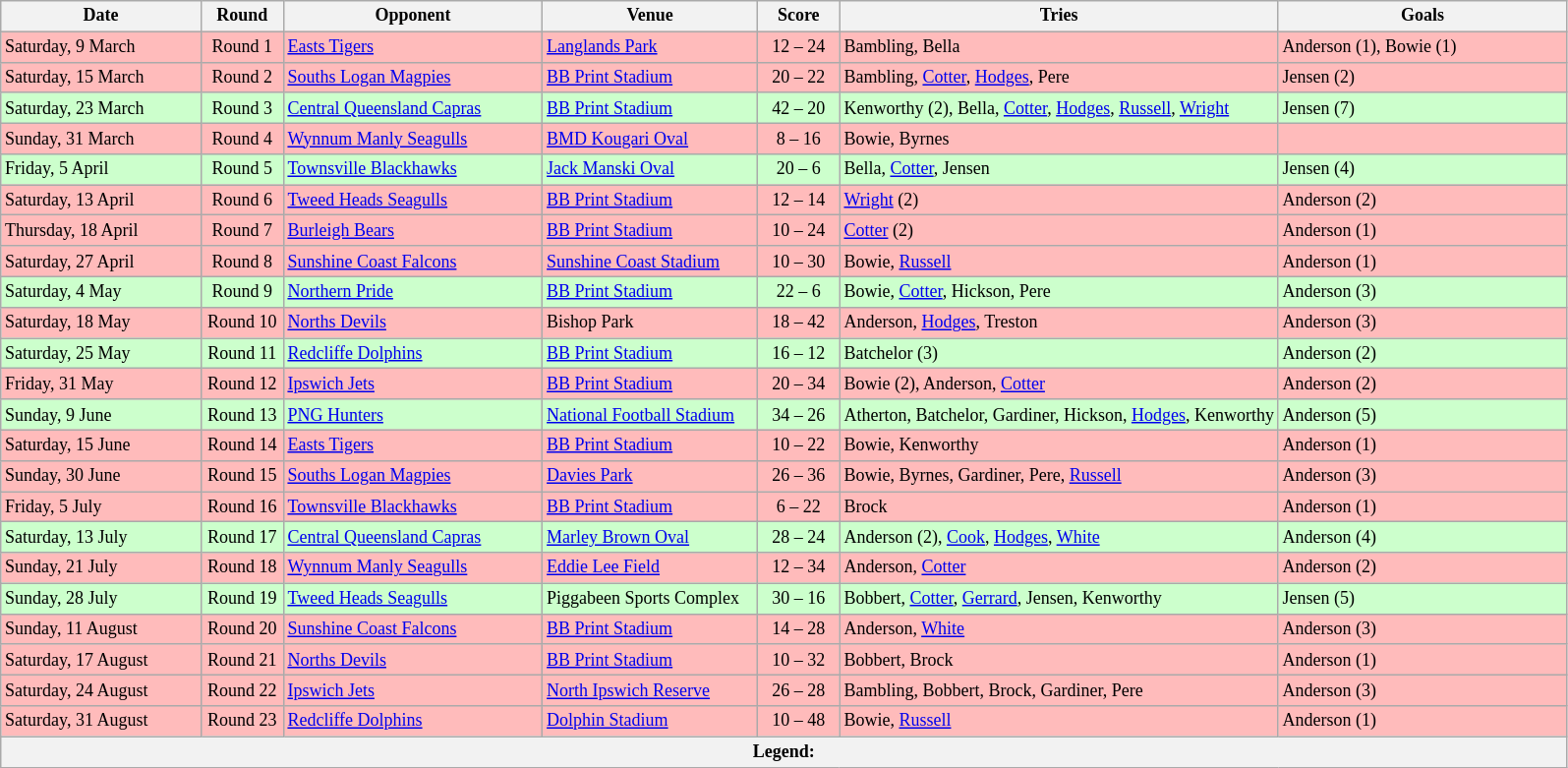<table class="wikitable" style="font-size:75%;">
<tr>
<th style="width:130px;">Date</th>
<th style="width:50px;">Round</th>
<th style="width:170px;">Opponent</th>
<th style="width:140px;">Venue</th>
<th style="width:50px;">Score</th>
<th style="width:300x;">Tries</th>
<th style="width:190px;">Goals</th>
</tr>
<tr style="background:#fbb;">
<td>Saturday, 9 March</td>
<td style="text-align:center;">Round 1</td>
<td> <a href='#'>Easts Tigers</a></td>
<td><a href='#'>Langlands Park</a></td>
<td style="text-align:center;">12 – 24</td>
<td>Bambling, Bella</td>
<td>Anderson (1), Bowie (1)</td>
</tr>
<tr style="background:#fbb;">
<td>Saturday, 15 March</td>
<td style="text-align:center;">Round 2</td>
<td> <a href='#'>Souths Logan Magpies</a></td>
<td><a href='#'>BB Print Stadium</a></td>
<td style="text-align:center;">20 – 22</td>
<td>Bambling, <a href='#'>Cotter</a>, <a href='#'>Hodges</a>, Pere</td>
<td>Jensen (2)</td>
</tr>
<tr style="background:#cfc;">
<td>Saturday, 23 March</td>
<td style="text-align:center;">Round 3</td>
<td> <a href='#'>Central Queensland Capras</a></td>
<td><a href='#'>BB Print Stadium</a></td>
<td style="text-align:center;">42 – 20</td>
<td>Kenworthy (2), Bella, <a href='#'>Cotter</a>, <a href='#'>Hodges</a>, <a href='#'>Russell</a>, <a href='#'>Wright</a></td>
<td>Jensen (7)</td>
</tr>
<tr style="background:#fbb;">
<td>Sunday, 31 March</td>
<td style="text-align:center;">Round 4</td>
<td> <a href='#'>Wynnum Manly Seagulls</a></td>
<td><a href='#'>BMD Kougari Oval</a></td>
<td style="text-align:center;">8 – 16</td>
<td>Bowie, Byrnes</td>
<td></td>
</tr>
<tr style="background:#cfc;">
<td>Friday, 5 April</td>
<td style="text-align:center;">Round 5</td>
<td> <a href='#'>Townsville Blackhawks</a></td>
<td><a href='#'>Jack Manski Oval</a></td>
<td style="text-align:center;">20 – 6</td>
<td>Bella, <a href='#'>Cotter</a>, Jensen</td>
<td>Jensen (4)</td>
</tr>
<tr style="background:#fbb;">
<td>Saturday, 13 April</td>
<td style="text-align:center;">Round 6</td>
<td> <a href='#'>Tweed Heads Seagulls</a></td>
<td><a href='#'>BB Print Stadium</a></td>
<td style="text-align:center;">12 – 14</td>
<td><a href='#'>Wright</a> (2)</td>
<td>Anderson (2)</td>
</tr>
<tr style="background:#fbb;">
<td>Thursday, 18 April</td>
<td style="text-align:center;">Round 7</td>
<td> <a href='#'>Burleigh Bears</a></td>
<td><a href='#'>BB Print Stadium</a></td>
<td style="text-align:center;">10 – 24</td>
<td><a href='#'>Cotter</a> (2)</td>
<td>Anderson (1)</td>
</tr>
<tr style="background:#fbb;">
<td>Saturday, 27 April</td>
<td style="text-align:center;">Round 8</td>
<td> <a href='#'>Sunshine Coast Falcons</a></td>
<td><a href='#'>Sunshine Coast Stadium</a></td>
<td style="text-align:center;">10 – 30</td>
<td>Bowie, <a href='#'>Russell</a></td>
<td>Anderson (1)</td>
</tr>
<tr style="background:#cfc;">
<td>Saturday, 4 May</td>
<td style="text-align:center;">Round 9</td>
<td> <a href='#'>Northern Pride</a></td>
<td><a href='#'>BB Print Stadium</a></td>
<td style="text-align:center;">22 – 6</td>
<td>Bowie, <a href='#'>Cotter</a>, Hickson, Pere</td>
<td>Anderson (3)</td>
</tr>
<tr style="background:#fbb;">
<td>Saturday, 18 May</td>
<td style="text-align:center;">Round 10</td>
<td> <a href='#'>Norths Devils</a></td>
<td>Bishop Park</td>
<td style="text-align:center;">18 – 42</td>
<td>Anderson, <a href='#'>Hodges</a>, Treston</td>
<td>Anderson (3)</td>
</tr>
<tr style="background:#cfc;">
<td>Saturday, 25 May</td>
<td style="text-align:center;">Round 11</td>
<td> <a href='#'>Redcliffe Dolphins</a></td>
<td><a href='#'>BB Print Stadium</a></td>
<td style="text-align:center;">16 – 12</td>
<td>Batchelor (3)</td>
<td>Anderson (2)</td>
</tr>
<tr style="background:#fbb;">
<td>Friday, 31 May</td>
<td style="text-align:center;">Round 12</td>
<td> <a href='#'>Ipswich Jets</a></td>
<td><a href='#'>BB Print Stadium</a></td>
<td style="text-align:center;">20 – 34</td>
<td>Bowie (2), Anderson, <a href='#'>Cotter</a></td>
<td>Anderson (2)</td>
</tr>
<tr style="background:#cfc;">
<td>Sunday, 9 June</td>
<td style="text-align:center;">Round 13</td>
<td> <a href='#'>PNG Hunters</a></td>
<td><a href='#'>National Football Stadium</a></td>
<td style="text-align:center;">34 – 26</td>
<td>Atherton, Batchelor, Gardiner, Hickson, <a href='#'>Hodges</a>, Kenworthy</td>
<td>Anderson (5)</td>
</tr>
<tr style="background:#fbb;">
<td>Saturday, 15 June</td>
<td style="text-align:center;">Round 14</td>
<td> <a href='#'>Easts Tigers</a></td>
<td><a href='#'>BB Print Stadium</a></td>
<td style="text-align:center;">10 – 22</td>
<td>Bowie, Kenworthy</td>
<td>Anderson (1)</td>
</tr>
<tr style="background:#fbb;">
<td>Sunday, 30 June</td>
<td style="text-align:center;">Round 15</td>
<td> <a href='#'>Souths Logan Magpies</a></td>
<td><a href='#'>Davies Park</a></td>
<td style="text-align:center;">26 – 36</td>
<td>Bowie, Byrnes, Gardiner, Pere, <a href='#'>Russell</a></td>
<td>Anderson (3)</td>
</tr>
<tr style="background:#fbb;">
<td>Friday, 5 July</td>
<td style="text-align:center;">Round 16</td>
<td> <a href='#'>Townsville Blackhawks</a></td>
<td><a href='#'>BB Print Stadium</a></td>
<td style="text-align:center;">6 – 22</td>
<td>Brock</td>
<td>Anderson (1)</td>
</tr>
<tr style="background:#cfc;">
<td>Saturday, 13 July</td>
<td style="text-align:center;">Round 17</td>
<td> <a href='#'>Central Queensland Capras</a></td>
<td><a href='#'>Marley Brown Oval</a></td>
<td style="text-align:center;">28 – 24</td>
<td>Anderson (2), <a href='#'>Cook</a>, <a href='#'>Hodges</a>, <a href='#'>White</a></td>
<td>Anderson (4)</td>
</tr>
<tr style="background:#fbb;">
<td>Sunday, 21 July</td>
<td style="text-align:center;">Round 18</td>
<td> <a href='#'>Wynnum Manly Seagulls</a></td>
<td><a href='#'>Eddie Lee Field</a></td>
<td style="text-align:center;">12 – 34</td>
<td>Anderson, <a href='#'>Cotter</a></td>
<td>Anderson (2)</td>
</tr>
<tr style="background:#cfc;">
<td>Sunday, 28 July</td>
<td style="text-align:center;">Round 19</td>
<td> <a href='#'>Tweed Heads Seagulls</a></td>
<td>Piggabeen Sports Complex</td>
<td style="text-align:center;">30 – 16</td>
<td>Bobbert, <a href='#'>Cotter</a>, <a href='#'>Gerrard</a>, Jensen, Kenworthy</td>
<td>Jensen (5)</td>
</tr>
<tr style="background:#fbb;">
<td>Sunday, 11 August</td>
<td style="text-align:center;">Round 20</td>
<td> <a href='#'>Sunshine Coast Falcons</a></td>
<td><a href='#'>BB Print Stadium</a></td>
<td style="text-align:center;">14 – 28</td>
<td>Anderson, <a href='#'>White</a></td>
<td>Anderson (3)</td>
</tr>
<tr style="background:#fbb;">
<td>Saturday, 17 August</td>
<td style="text-align:center;">Round 21</td>
<td> <a href='#'>Norths Devils</a></td>
<td><a href='#'>BB Print Stadium</a></td>
<td style="text-align:center;">10 – 32</td>
<td>Bobbert, Brock</td>
<td>Anderson (1)</td>
</tr>
<tr style="background:#fbb;">
<td>Saturday, 24 August</td>
<td style="text-align:center;">Round 22</td>
<td> <a href='#'>Ipswich Jets</a></td>
<td><a href='#'>North Ipswich Reserve</a></td>
<td style="text-align:center;">26 – 28</td>
<td>Bambling, Bobbert, Brock, Gardiner, Pere</td>
<td>Anderson (3)</td>
</tr>
<tr style="background:#fbb;">
<td>Saturday, 31 August</td>
<td style="text-align:center;">Round 23</td>
<td> <a href='#'>Redcliffe Dolphins</a></td>
<td><a href='#'>Dolphin Stadium</a></td>
<td style="text-align:center;">10 – 48</td>
<td>Bowie, <a href='#'>Russell</a></td>
<td>Anderson (1)</td>
</tr>
<tr>
<th colspan="11"><strong>Legend</strong>:    </th>
</tr>
</table>
